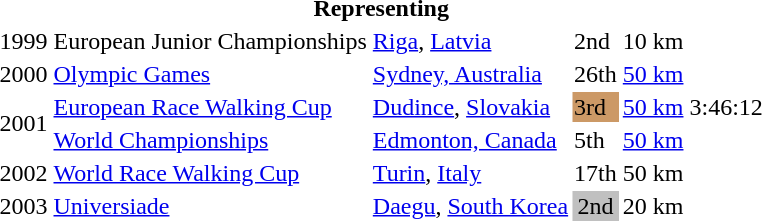<table>
<tr>
<th colspan="6">Representing </th>
</tr>
<tr>
<td>1999</td>
<td>European Junior Championships</td>
<td><a href='#'>Riga</a>, <a href='#'>Latvia</a></td>
<td align="silver">2nd</td>
<td>10 km</td>
<td></td>
</tr>
<tr>
<td>2000</td>
<td><a href='#'>Olympic Games</a></td>
<td><a href='#'>Sydney, Australia</a></td>
<td>26th</td>
<td><a href='#'>50 km</a></td>
<td></td>
</tr>
<tr>
<td rowspan=2>2001</td>
<td><a href='#'>European Race Walking Cup</a></td>
<td><a href='#'>Dudince</a>, <a href='#'>Slovakia</a></td>
<td bgcolor="cc9966">3rd</td>
<td><a href='#'>50 km</a></td>
<td>3:46:12</td>
</tr>
<tr>
<td><a href='#'>World Championships</a></td>
<td><a href='#'>Edmonton, Canada</a></td>
<td>5th</td>
<td><a href='#'>50 km</a></td>
<td></td>
</tr>
<tr>
<td>2002</td>
<td><a href='#'>World Race Walking Cup</a></td>
<td><a href='#'>Turin</a>, <a href='#'>Italy</a></td>
<td align="center">17th</td>
<td>50 km</td>
<td></td>
</tr>
<tr>
<td>2003</td>
<td><a href='#'>Universiade</a></td>
<td><a href='#'>Daegu</a>, <a href='#'>South Korea</a></td>
<td bgcolor="silver" align="center">2nd</td>
<td>20 km</td>
<td></td>
</tr>
</table>
